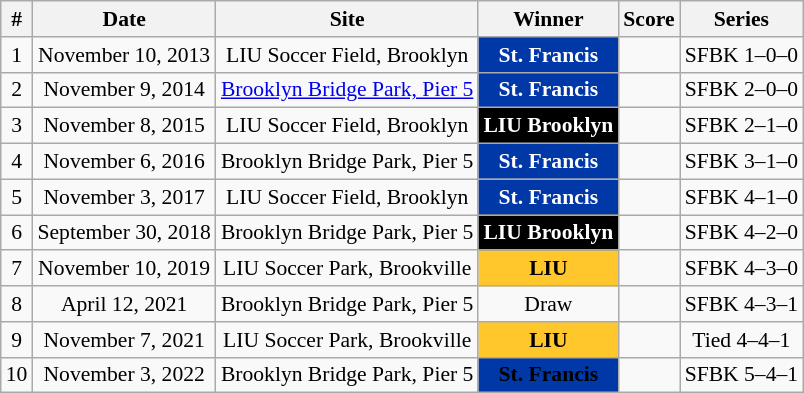<table class="wikitable" style="text-align:center; font-size:90%">
<tr>
<th>#</th>
<th>Date</th>
<th>Site</th>
<th>Winner</th>
<th>Score</th>
<th>Series</th>
</tr>
<tr>
<td>1</td>
<td>November 10, 2013</td>
<td>LIU Soccer Field, Brooklyn</td>
<td style="background: #0038A8; color:white"><strong>St. Francis</strong></td>
<td></td>
<td>SFBK 1–0–0</td>
</tr>
<tr>
<td>2</td>
<td>November 9, 2014</td>
<td><a href='#'>Brooklyn Bridge Park, Pier 5</a></td>
<td style="background: #0038A8; color:white"><strong>St. Francis</strong></td>
<td></td>
<td>SFBK 2–0–0</td>
</tr>
<tr>
<td>3</td>
<td>November 8, 2015</td>
<td>LIU Soccer Field, Brooklyn</td>
<td style="background: #000000; color:white"><strong>LIU Brooklyn</strong></td>
<td></td>
<td>SFBK 2–1–0</td>
</tr>
<tr>
<td>4</td>
<td>November 6, 2016</td>
<td>Brooklyn Bridge Park, Pier 5</td>
<td style="background: #0038A8; color:white"><strong>St. Francis</strong></td>
<td></td>
<td>SFBK 3–1–0</td>
</tr>
<tr>
<td>5</td>
<td>November 3, 2017</td>
<td>LIU Soccer Field, Brooklyn</td>
<td style="background: #0038A8; color:white"><strong>St. Francis</strong></td>
<td></td>
<td>SFBK 4–1–0</td>
</tr>
<tr>
<td>6</td>
<td>September 30, 2018</td>
<td>Brooklyn Bridge Park, Pier 5</td>
<td style="background: #000000; color:white"><strong>LIU Brooklyn</strong></td>
<td></td>
<td>SFBK 4–2–0</td>
</tr>
<tr>
<td>7</td>
<td>November 10, 2019</td>
<td>LIU Soccer Park, Brookville</td>
<td style="background: #FFC72C; color:black"><strong>LIU</strong></td>
<td></td>
<td>SFBK 4–3–0</td>
</tr>
<tr>
<td>8</td>
<td>April 12, 2021</td>
<td>Brooklyn Bridge Park, Pier 5</td>
<td>Draw</td>
<td></td>
<td>SFBK 4–3–1</td>
</tr>
<tr>
<td>9</td>
<td>November 7, 2021</td>
<td>LIU Soccer Park, Brookville</td>
<td bgcolor=#ffc72c color=black><strong>LIU</strong></td>
<td></td>
<td>Tied 4–4–1</td>
</tr>
<tr>
<td>10</td>
<td>November 3, 2022</td>
<td>Brooklyn Bridge Park, Pier 5</td>
<td bgcolor=#0038a8 color=white><strong>St. Francis</strong></td>
<td></td>
<td>SFBK 5–4–1</td>
</tr>
</table>
